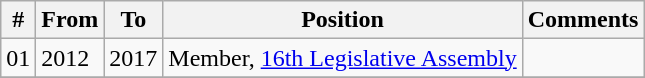<table class="wikitable sortable">
<tr>
<th>#</th>
<th>From</th>
<th>To</th>
<th>Position</th>
<th>Comments</th>
</tr>
<tr>
<td>01</td>
<td>2012</td>
<td>2017</td>
<td>Member, <a href='#'>16th Legislative Assembly</a></td>
<td></td>
</tr>
<tr>
</tr>
</table>
